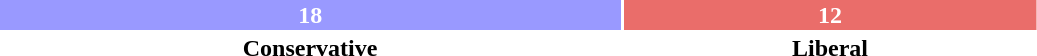<table style="width:55%; text-align:center;">
<tr style="color:white;">
<td style="background:#9999FF; width:60.00%;"><strong>18</strong></td>
<td style="background:#EA6D6A; width:40.00%;"><strong>12</strong></td>
</tr>
<tr>
<td><span><strong>Conservative</strong></span></td>
<td><span><strong>Liberal</strong></span></td>
</tr>
</table>
